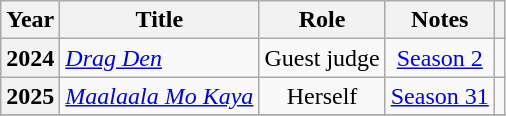<table class="wikitable plainrowheaders" style="text-align:center">
<tr>
<th scope="col">Year</th>
<th scope="col">Title</th>
<th scope="col">Role</th>
<th scope="col">Notes</th>
<th class="unsortable"></th>
</tr>
<tr>
<th scope="row">2024</th>
<td style="text-align:left"><em><a href='#'>Drag Den</a></em></td>
<td>Guest judge</td>
<td><a href='#'>Season 2</a></td>
<td></td>
</tr>
<tr>
<th scope="row">2025</th>
<td style="text-align:left"><em><a href='#'>Maalaala Mo Kaya</a></em></td>
<td>Herself</td>
<td><a href='#'>Season 31</a></td>
<td></td>
</tr>
<tr>
</tr>
</table>
